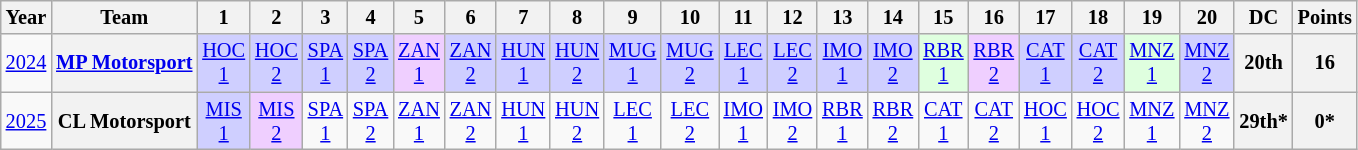<table class="wikitable" style="text-align:center; font-size:85%">
<tr>
<th>Year</th>
<th>Team</th>
<th>1</th>
<th>2</th>
<th>3</th>
<th>4</th>
<th>5</th>
<th>6</th>
<th>7</th>
<th>8</th>
<th>9</th>
<th>10</th>
<th>11</th>
<th>12</th>
<th>13</th>
<th>14</th>
<th>15</th>
<th>16</th>
<th>17</th>
<th>18</th>
<th>19</th>
<th>20</th>
<th>DC</th>
<th>Points</th>
</tr>
<tr>
<td><a href='#'>2024</a></td>
<th nowrap><a href='#'>MP Motorsport</a></th>
<td style="background:#cfcfff;"><a href='#'>HOC<br>1</a><br></td>
<td style="background:#cfcfff;"><a href='#'>HOC<br>2</a><br></td>
<td style="background:#cfcfff;"><a href='#'>SPA<br>1</a><br></td>
<td style="background:#cfcfff;"><a href='#'>SPA<br>2</a><br></td>
<td style="background:#efcfff;"><a href='#'>ZAN<br>1</a><br></td>
<td style="background:#cfcfff;"><a href='#'>ZAN<br>2</a><br></td>
<td style="background:#cfcfff;"><a href='#'>HUN<br>1</a><br></td>
<td style="background:#cfcfff;"><a href='#'>HUN<br>2</a><br></td>
<td style="background:#cfcfff;"><a href='#'>MUG<br>1</a><br></td>
<td style="background:#cfcfff;"><a href='#'>MUG<br>2</a><br></td>
<td style="background:#cfcfff;"><a href='#'>LEC<br>1</a><br></td>
<td style="background:#cfcfff;"><a href='#'>LEC<br>2</a><br></td>
<td style="background:#cfcfff;"><a href='#'>IMO<br>1</a><br></td>
<td style="background:#cfcfff;"><a href='#'>IMO<br>2</a><br></td>
<td style="background:#dfffdf;"><a href='#'>RBR<br>1</a><br></td>
<td style="background:#efcfff;"><a href='#'>RBR<br>2</a><br></td>
<td style="background:#cfcfff;"><a href='#'>CAT<br>1</a><br></td>
<td style="background:#cfcfff;"><a href='#'>CAT<br>2</a><br></td>
<td style="background:#dfffdf;"><a href='#'>MNZ<br>1</a><br></td>
<td style="background:#cfcfff;"><a href='#'>MNZ<br>2</a><br></td>
<th>20th</th>
<th>16</th>
</tr>
<tr>
<td><a href='#'>2025</a></td>
<th nowrap>CL Motorsport</th>
<td style="background:#cfcfff;"><a href='#'>MIS<br>1</a><br></td>
<td style="background:#efcfff;"><a href='#'>MIS<br>2</a><br></td>
<td style="background:#;"><a href='#'>SPA<br>1</a></td>
<td style="background:#;"><a href='#'>SPA<br>2</a></td>
<td style="background:#;"><a href='#'>ZAN<br>1</a></td>
<td style="background:#;"><a href='#'>ZAN<br>2</a></td>
<td style="background:#;"><a href='#'>HUN<br>1</a></td>
<td style="background:#;"><a href='#'>HUN<br>2</a></td>
<td style="background:#;"><a href='#'>LEC<br>1</a></td>
<td style="background:#;"><a href='#'>LEC<br>2</a></td>
<td style="background:#;"><a href='#'>IMO<br>1</a></td>
<td style="background:#;"><a href='#'>IMO<br>2</a></td>
<td style="background:#;"><a href='#'>RBR<br>1</a></td>
<td style="background:#;"><a href='#'>RBR<br>2</a></td>
<td style="background:#;"><a href='#'>CAT<br>1</a></td>
<td style="background:#;"><a href='#'>CAT<br>2</a></td>
<td style="background:#;"><a href='#'>HOC<br>1</a></td>
<td style="background:#;"><a href='#'>HOC<br>2</a></td>
<td style="background:#;"><a href='#'>MNZ<br>1</a></td>
<td style="background:#;"><a href='#'>MNZ<br>2</a></td>
<th>29th*</th>
<th>0*</th>
</tr>
</table>
